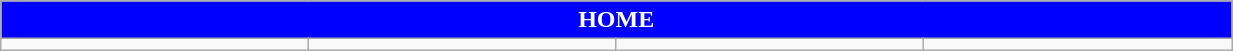<table class="wikitable collapsible collapsed" style="width:65%">
<tr>
<th colspan=6 ! style="color:white; background:blue">HOME</th>
</tr>
<tr>
<td></td>
<td></td>
<td></td>
<td></td>
</tr>
</table>
